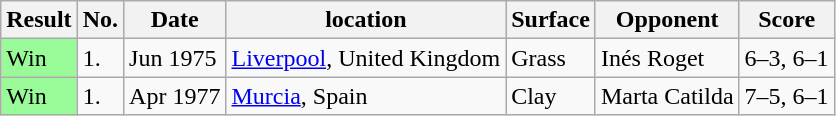<table class="sortable wikitable">
<tr>
<th>Result</th>
<th>No.</th>
<th>Date</th>
<th>location</th>
<th>Surface</th>
<th>Opponent</th>
<th>Score</th>
</tr>
<tr>
<td style="background:#98fb98;">Win</td>
<td>1.</td>
<td>Jun 1975</td>
<td><a href='#'>Liverpool</a>, United Kingdom</td>
<td>Grass</td>
<td> Inés Roget</td>
<td>6–3, 6–1</td>
</tr>
<tr>
<td style="background:#98fb98;">Win</td>
<td>1.</td>
<td>Apr 1977</td>
<td><a href='#'>Murcia</a>, Spain</td>
<td>Clay</td>
<td> Marta Catilda</td>
<td>7–5, 6–1</td>
</tr>
</table>
